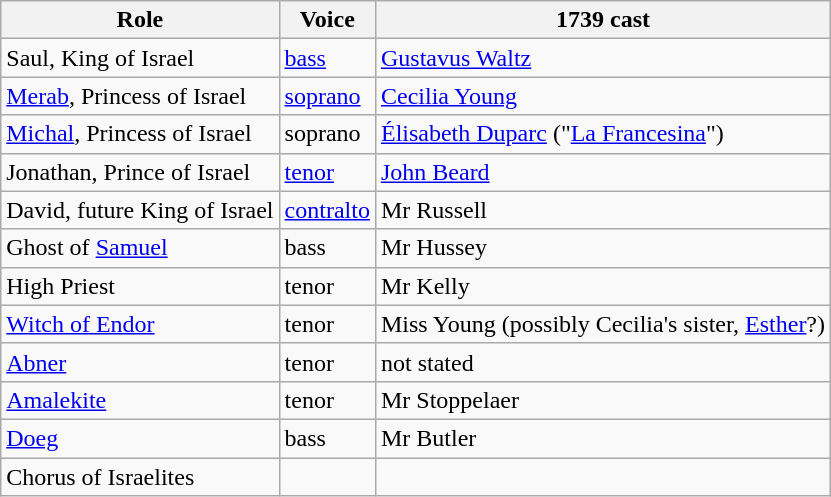<table class="wikitable">
<tr>
<th>Role</th>
<th>Voice</th>
<th>1739 cast</th>
</tr>
<tr>
<td>Saul, King of Israel</td>
<td><a href='#'>bass</a></td>
<td><a href='#'>Gustavus Waltz</a></td>
</tr>
<tr>
<td><a href='#'>Merab</a>, Princess of Israel</td>
<td><a href='#'>soprano</a></td>
<td><a href='#'>Cecilia Young</a></td>
</tr>
<tr>
<td><a href='#'>Michal</a>, Princess of Israel</td>
<td>soprano</td>
<td><a href='#'>Élisabeth Duparc</a> ("<a href='#'>La Francesina</a>")</td>
</tr>
<tr>
<td>Jonathan, Prince of Israel</td>
<td><a href='#'>tenor</a></td>
<td><a href='#'>John Beard</a></td>
</tr>
<tr>
<td>David, future King of Israel</td>
<td><a href='#'>contralto</a></td>
<td>Mr Russell</td>
</tr>
<tr>
<td>Ghost of <a href='#'>Samuel</a></td>
<td>bass</td>
<td>Mr Hussey</td>
</tr>
<tr>
<td>High Priest</td>
<td>tenor</td>
<td>Mr Kelly</td>
</tr>
<tr>
<td><a href='#'>Witch of Endor</a></td>
<td>tenor</td>
<td>Miss Young (possibly Cecilia's sister, <a href='#'>Esther</a>?)</td>
</tr>
<tr>
<td><a href='#'>Abner</a></td>
<td>tenor</td>
<td>not stated</td>
</tr>
<tr>
<td><a href='#'>Amalekite</a></td>
<td>tenor</td>
<td>Mr Stoppelaer</td>
</tr>
<tr>
<td><a href='#'>Doeg</a></td>
<td>bass</td>
<td>Mr Butler</td>
</tr>
<tr>
<td>Chorus of Israelites</td>
<td></td>
<td></td>
</tr>
</table>
